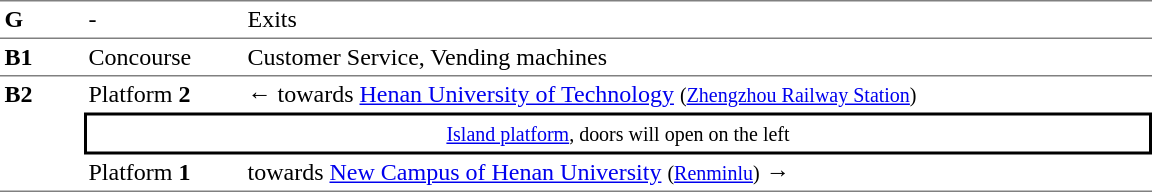<table table border=0 cellspacing=0 cellpadding=3>
<tr>
<td style="border-top:solid 1px gray;" width=50 valign=top><strong>G</strong></td>
<td style="border-top:solid 1px gray;" width=100 valign=top>-</td>
<td style="border-top:solid 1px gray;" width=600 valign=top>Exits</td>
</tr>
<tr>
<td style="border-bottom:solid 1px gray; border-top:solid 1px gray;" valign=top width=50><strong>B1</strong></td>
<td style="border-bottom:solid 1px gray; border-top:solid 1px gray;" valign=top width=100>Concourse<br></td>
<td style="border-bottom:solid 1px gray; border-top:solid 1px gray;" valign=top width=390>Customer Service, Vending machines</td>
</tr>
<tr>
<td style="border-bottom:solid 1px gray;" rowspan="3" valign=top><strong>B2</strong></td>
<td>Platform <span> <strong>2</strong></span></td>
<td>←  towards <a href='#'>Henan University of Technology</a> <small>(<a href='#'>Zhengzhou Railway Station</a>)</small></td>
</tr>
<tr>
<td style="border-right:solid 2px black;border-left:solid 2px black;border-top:solid 2px black;border-bottom:solid 2px black;text-align:center;" colspan=2><small><a href='#'>Island platform</a>, doors will open on the left</small></td>
</tr>
<tr>
<td style="border-bottom:solid 1px gray;">Platform <span> <strong>1</strong></span></td>
<td style="border-bottom:solid 1px gray;">  towards <a href='#'>New Campus of Henan University</a> <small>(<a href='#'>Renminlu</a>)</small> →</td>
</tr>
</table>
